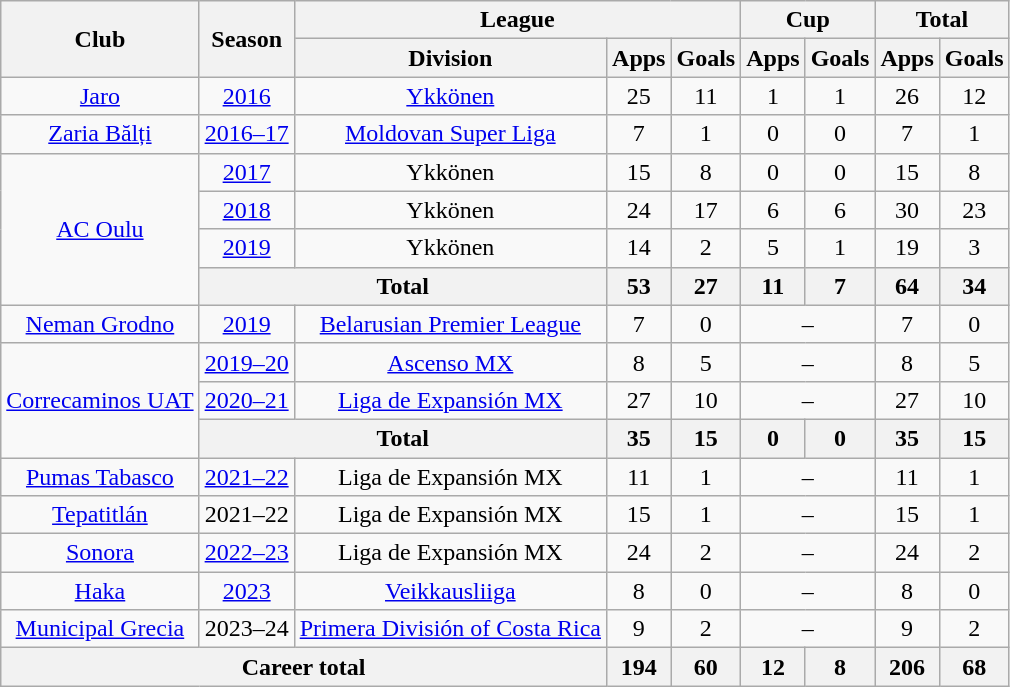<table class="wikitable" style="text-align:center">
<tr>
<th rowspan="2">Club</th>
<th rowspan="2">Season</th>
<th colspan="3">League</th>
<th colspan="2">Cup</th>
<th colspan="2">Total</th>
</tr>
<tr>
<th>Division</th>
<th>Apps</th>
<th>Goals</th>
<th>Apps</th>
<th>Goals</th>
<th>Apps</th>
<th>Goals</th>
</tr>
<tr>
<td><a href='#'>Jaro</a></td>
<td><a href='#'>2016</a></td>
<td><a href='#'>Ykkönen</a></td>
<td>25</td>
<td>11</td>
<td>1</td>
<td>1</td>
<td>26</td>
<td>12</td>
</tr>
<tr>
<td><a href='#'>Zaria Bălți</a></td>
<td><a href='#'>2016–17</a></td>
<td><a href='#'>Moldovan Super Liga</a></td>
<td>7</td>
<td>1</td>
<td>0</td>
<td>0</td>
<td>7</td>
<td>1</td>
</tr>
<tr>
<td rowspan=4><a href='#'>AC Oulu</a></td>
<td><a href='#'>2017</a></td>
<td>Ykkönen</td>
<td>15</td>
<td>8</td>
<td>0</td>
<td>0</td>
<td>15</td>
<td>8</td>
</tr>
<tr>
<td><a href='#'>2018</a></td>
<td>Ykkönen</td>
<td>24</td>
<td>17</td>
<td>6</td>
<td>6</td>
<td>30</td>
<td>23</td>
</tr>
<tr>
<td><a href='#'>2019</a></td>
<td>Ykkönen</td>
<td>14</td>
<td>2</td>
<td>5</td>
<td>1</td>
<td>19</td>
<td>3</td>
</tr>
<tr>
<th colspan=2>Total</th>
<th>53</th>
<th>27</th>
<th>11</th>
<th>7</th>
<th>64</th>
<th>34</th>
</tr>
<tr>
<td><a href='#'>Neman Grodno</a></td>
<td><a href='#'>2019</a></td>
<td><a href='#'>Belarusian Premier League</a></td>
<td>7</td>
<td>0</td>
<td colspan=2>–</td>
<td>7</td>
<td>0</td>
</tr>
<tr>
<td rowspan=3><a href='#'>Correcaminos UAT</a></td>
<td><a href='#'>2019–20</a></td>
<td><a href='#'>Ascenso MX</a></td>
<td>8</td>
<td>5</td>
<td colspan=2>–</td>
<td>8</td>
<td>5</td>
</tr>
<tr>
<td><a href='#'>2020–21</a></td>
<td><a href='#'>Liga de Expansión MX</a></td>
<td>27</td>
<td>10</td>
<td colspan=2>–</td>
<td>27</td>
<td>10</td>
</tr>
<tr>
<th colspan=2>Total</th>
<th>35</th>
<th>15</th>
<th>0</th>
<th>0</th>
<th>35</th>
<th>15</th>
</tr>
<tr>
<td><a href='#'>Pumas Tabasco</a></td>
<td><a href='#'>2021–22</a></td>
<td>Liga de Expansión MX</td>
<td>11</td>
<td>1</td>
<td colspan=2>–</td>
<td>11</td>
<td>1</td>
</tr>
<tr>
<td><a href='#'>Tepatitlán</a></td>
<td>2021–22</td>
<td>Liga de Expansión MX</td>
<td>15</td>
<td>1</td>
<td colspan=2>–</td>
<td>15</td>
<td>1</td>
</tr>
<tr>
<td><a href='#'>Sonora</a></td>
<td><a href='#'>2022–23</a></td>
<td>Liga de Expansión MX</td>
<td>24</td>
<td>2</td>
<td colspan=2>–</td>
<td>24</td>
<td>2</td>
</tr>
<tr>
<td><a href='#'>Haka</a></td>
<td><a href='#'>2023</a></td>
<td><a href='#'>Veikkausliiga</a></td>
<td>8</td>
<td>0</td>
<td colspan=2>–</td>
<td>8</td>
<td>0</td>
</tr>
<tr>
<td><a href='#'>Municipal Grecia</a></td>
<td>2023–24</td>
<td><a href='#'>Primera División of Costa Rica</a></td>
<td>9</td>
<td>2</td>
<td colspan=2>–</td>
<td>9</td>
<td>2</td>
</tr>
<tr>
<th colspan="3">Career total</th>
<th>194</th>
<th>60</th>
<th>12</th>
<th>8</th>
<th>206</th>
<th>68</th>
</tr>
</table>
